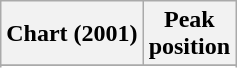<table class="wikitable sortable plainrowheaders">
<tr>
<th scope="col">Chart (2001)</th>
<th scope="col">Peak<br>position</th>
</tr>
<tr>
</tr>
<tr>
</tr>
<tr>
</tr>
</table>
